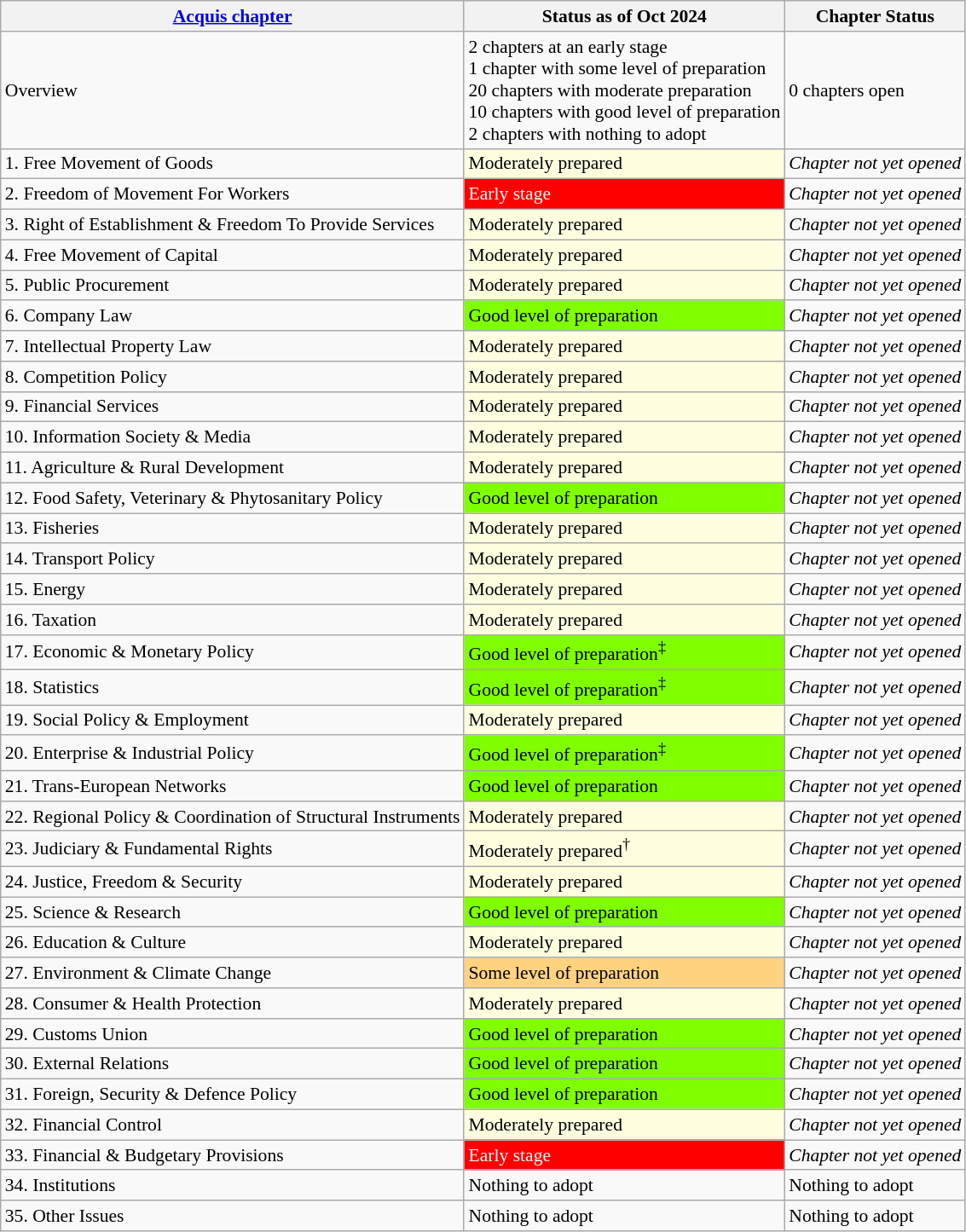<table class="wikitable mw-collapsible mw-collapsed" style="text-align:left; font-size: 0.9em;">
<tr>
<th><a href='#'>Acquis chapter</a></th>
<th>Status as of Oct 2024</th>
<th>Chapter Status</th>
</tr>
<tr>
<td style="text-align:left;">Overview</td>
<td>2 chapters at an early stage <br>1 chapter with some level of preparation <br>20 chapters with moderate preparation <br>10 chapters with good level of preparation <br>2 chapters with nothing to adopt</td>
<td>0 chapters open</td>
</tr>
<tr>
<td>1. Free Movement of Goods</td>
<td style="background:#FFFFE0;">Moderately prepared</td>
<td><em>Chapter not yet opened</em></td>
</tr>
<tr>
<td>2. Freedom of Movement For Workers</td>
<td style="background:#f00; color:white;"">Early stage</td>
<td><em>Chapter not yet opened</em></td>
</tr>
<tr>
<td>3. Right of Establishment & Freedom To Provide Services</td>
<td style="background:#FFFFE0;">Moderately prepared</td>
<td><em>Chapter not yet opened</em></td>
</tr>
<tr>
<td>4. Free Movement of Capital</td>
<td style="background:#FFFFE0;">Moderately prepared</td>
<td><em>Chapter not yet opened</em></td>
</tr>
<tr>
<td>5. Public Procurement</td>
<td style="background:#FFFFE0;">Moderately prepared</td>
<td><em>Chapter not yet opened</em></td>
</tr>
<tr>
<td>6. Company Law</td>
<td style="background:#7fff00;">Good level of preparation</td>
<td><em>Chapter not yet opened</em></td>
</tr>
<tr>
<td>7. Intellectual Property Law</td>
<td style="background:#FFFFE0;">Moderately prepared</td>
<td><em>Chapter not yet opened</em></td>
</tr>
<tr>
<td>8. Competition Policy</td>
<td style="background:#FFFFE0;">Moderately prepared</td>
<td><em>Chapter not yet opened</em></td>
</tr>
<tr>
<td>9. Financial Services</td>
<td style="background:#FFFFE0;">Moderately prepared</td>
<td><em>Chapter not yet opened</em></td>
</tr>
<tr>
<td>10. Information Society & Media</td>
<td style="background:#FFFFE0;">Moderately prepared</td>
<td><em>Chapter not yet opened</em></td>
</tr>
<tr>
<td>11. Agriculture & Rural Development</td>
<td style="background:#FFFFE0;">Moderately prepared</td>
<td><em>Chapter not yet opened</em></td>
</tr>
<tr>
<td>12. Food Safety, Veterinary & Phytosanitary Policy</td>
<td style="background:#7fff00;">Good level of preparation</td>
<td><em>Chapter not yet opened</em></td>
</tr>
<tr>
<td>13. Fisheries</td>
<td style="background:#FFFFE0;">Moderately prepared</td>
<td><em>Chapter not yet opened</em></td>
</tr>
<tr>
<td>14. Transport Policy</td>
<td style="background:#FFFFE0;">Moderately prepared</td>
<td><em>Chapter not yet opened</em></td>
</tr>
<tr>
<td>15. Energy</td>
<td style="background:#FFFFE0;">Moderately prepared</td>
<td><em>Chapter not yet opened</em></td>
</tr>
<tr>
<td>16. Taxation</td>
<td style="background:#FFFFE0;">Moderately prepared</td>
<td><em>Chapter not yet opened</em></td>
</tr>
<tr>
<td>17. Economic & Monetary Policy</td>
<td style="background:#7fff00;">Good level of preparation<sup>‡</sup></td>
<td><em>Chapter not yet opened</em></td>
</tr>
<tr>
<td>18. Statistics</td>
<td style="background:#7fff00;">Good level of preparation<sup>‡</sup></td>
<td><em>Chapter not yet opened</em></td>
</tr>
<tr>
<td>19. Social Policy & Employment</td>
<td style="background:#FFFFE0;">Moderately prepared</td>
<td><em>Chapter not yet opened</em></td>
</tr>
<tr>
<td>20. Enterprise & Industrial Policy</td>
<td style="background:#7fff00;">Good level of preparation<sup>‡</sup></td>
<td><em>Chapter not yet opened</em></td>
</tr>
<tr>
<td>21. Trans-European Networks</td>
<td style="background:#7fff00;">Good level of preparation</td>
<td><em>Chapter not yet opened</em></td>
</tr>
<tr>
<td>22. Regional Policy & Coordination of Structural Instruments</td>
<td style="background:#FFFFE0;">Moderately prepared</td>
<td><em>Chapter not yet opened</em></td>
</tr>
<tr>
<td>23. Judiciary & Fundamental Rights</td>
<td style="background:#FFFFE0;">Moderately prepared<sup>†</sup></td>
<td><em>Chapter not yet opened</em></td>
</tr>
<tr>
<td>24. Justice, Freedom & Security</td>
<td style="background:#FFFFE0;">Moderately prepared</td>
<td><em>Chapter not yet opened</em></td>
</tr>
<tr>
<td>25. Science & Research</td>
<td style="background:#7fff00;">Good level of preparation</td>
<td><em>Chapter not yet opened</em></td>
</tr>
<tr>
<td>26. Education & Culture</td>
<td style="background:#FFFFE0;">Moderately prepared</td>
<td><em>Chapter not yet opened</em></td>
</tr>
<tr>
<td>27. Environment & Climate Change</td>
<td style="background:#FFD27F;">Some level of preparation</td>
<td><em>Chapter not yet opened</em></td>
</tr>
<tr>
<td>28. Consumer & Health Protection</td>
<td style="background:#FFFFE0;">Moderately prepared</td>
<td><em>Chapter not yet opened</em></td>
</tr>
<tr>
<td>29. Customs Union</td>
<td style="background:#7fff00;">Good level of preparation</td>
<td><em>Chapter not yet opened</em></td>
</tr>
<tr>
<td>30. External Relations</td>
<td style="background:#7fff00;">Good level of preparation</td>
<td><em>Chapter not yet opened</em></td>
</tr>
<tr>
<td>31. Foreign, Security & Defence Policy</td>
<td style="background:#7fff00;">Good level of preparation</td>
<td><em>Chapter not yet opened</em></td>
</tr>
<tr>
<td>32. Financial Control</td>
<td style="background:#FFFFE0;">Moderately prepared</td>
<td><em>Chapter not yet opened</em></td>
</tr>
<tr>
<td>33. Financial & Budgetary Provisions</td>
<td style="background:#f00; color:white;">Early stage</td>
<td><em>Chapter not yet opened</em></td>
</tr>
<tr>
<td>34. Institutions</td>
<td>Nothing to adopt</td>
<td>Nothing to adopt</td>
</tr>
<tr>
<td>35. Other Issues</td>
<td>Nothing to adopt</td>
<td>Nothing to adopt</td>
</tr>
</table>
